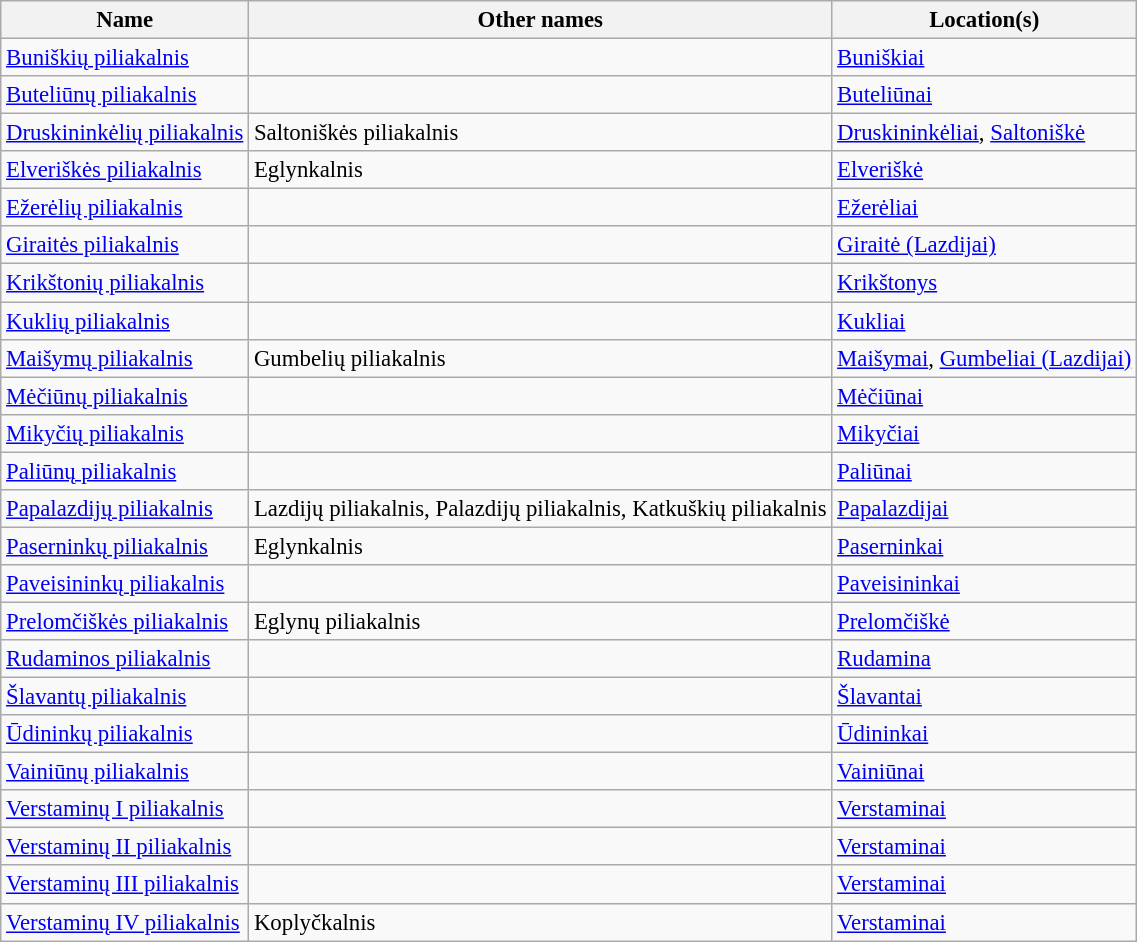<table class="wikitable" style="font-size: 95%;">
<tr>
<th>Name</th>
<th>Other names</th>
<th>Location(s)</th>
</tr>
<tr>
<td><a href='#'>Buniškių piliakalnis</a></td>
<td></td>
<td><a href='#'>Buniškiai</a></td>
</tr>
<tr>
<td><a href='#'>Buteliūnų piliakalnis</a></td>
<td></td>
<td><a href='#'>Buteliūnai</a></td>
</tr>
<tr>
<td><a href='#'>Druskininkėlių piliakalnis</a></td>
<td>Saltoniškės piliakalnis</td>
<td><a href='#'>Druskininkėliai</a>, <a href='#'>Saltoniškė</a></td>
</tr>
<tr>
<td><a href='#'>Elveriškės piliakalnis</a></td>
<td>Eglynkalnis</td>
<td><a href='#'>Elveriškė</a></td>
</tr>
<tr>
<td><a href='#'>Ežerėlių piliakalnis</a></td>
<td></td>
<td><a href='#'>Ežerėliai</a></td>
</tr>
<tr>
<td><a href='#'>Giraitės piliakalnis</a></td>
<td></td>
<td><a href='#'>Giraitė (Lazdijai)</a></td>
</tr>
<tr>
<td><a href='#'>Krikštonių piliakalnis</a></td>
<td></td>
<td><a href='#'>Krikštonys</a></td>
</tr>
<tr>
<td><a href='#'>Kuklių piliakalnis</a></td>
<td></td>
<td><a href='#'>Kukliai</a></td>
</tr>
<tr>
<td><a href='#'>Maišymų piliakalnis</a></td>
<td>Gumbelių piliakalnis</td>
<td><a href='#'>Maišymai</a>, <a href='#'>Gumbeliai (Lazdijai)</a></td>
</tr>
<tr>
<td><a href='#'>Mėčiūnų piliakalnis</a></td>
<td></td>
<td><a href='#'>Mėčiūnai</a></td>
</tr>
<tr>
<td><a href='#'>Mikyčių piliakalnis</a></td>
<td></td>
<td><a href='#'>Mikyčiai</a></td>
</tr>
<tr>
<td><a href='#'>Paliūnų piliakalnis</a></td>
<td></td>
<td><a href='#'>Paliūnai</a></td>
</tr>
<tr>
<td><a href='#'>Papalazdijų piliakalnis</a></td>
<td>Lazdijų piliakalnis, Palazdijų piliakalnis, Katkuškių piliakalnis</td>
<td><a href='#'>Papalazdijai</a></td>
</tr>
<tr>
<td><a href='#'>Paserninkų piliakalnis</a></td>
<td>Eglynkalnis</td>
<td><a href='#'>Paserninkai</a></td>
</tr>
<tr>
<td><a href='#'>Paveisininkų piliakalnis</a></td>
<td></td>
<td><a href='#'>Paveisininkai</a></td>
</tr>
<tr>
<td><a href='#'>Prelomčiškės piliakalnis</a></td>
<td>Eglynų piliakalnis</td>
<td><a href='#'>Prelomčiškė</a></td>
</tr>
<tr>
<td><a href='#'>Rudaminos piliakalnis</a></td>
<td></td>
<td><a href='#'>Rudamina</a></td>
</tr>
<tr>
<td><a href='#'>Šlavantų piliakalnis</a></td>
<td></td>
<td><a href='#'>Šlavantai</a></td>
</tr>
<tr>
<td><a href='#'>Ūdininkų piliakalnis</a></td>
<td></td>
<td><a href='#'>Ūdininkai</a></td>
</tr>
<tr>
<td><a href='#'>Vainiūnų piliakalnis</a></td>
<td></td>
<td><a href='#'>Vainiūnai</a></td>
</tr>
<tr>
<td><a href='#'>Verstaminų I piliakalnis</a></td>
<td></td>
<td><a href='#'>Verstaminai</a></td>
</tr>
<tr>
<td><a href='#'>Verstaminų II piliakalnis</a></td>
<td></td>
<td><a href='#'>Verstaminai</a></td>
</tr>
<tr>
<td><a href='#'>Verstaminų III piliakalnis</a></td>
<td></td>
<td><a href='#'>Verstaminai</a></td>
</tr>
<tr>
<td><a href='#'>Verstaminų IV piliakalnis</a></td>
<td>Koplyčkalnis</td>
<td><a href='#'>Verstaminai</a></td>
</tr>
</table>
